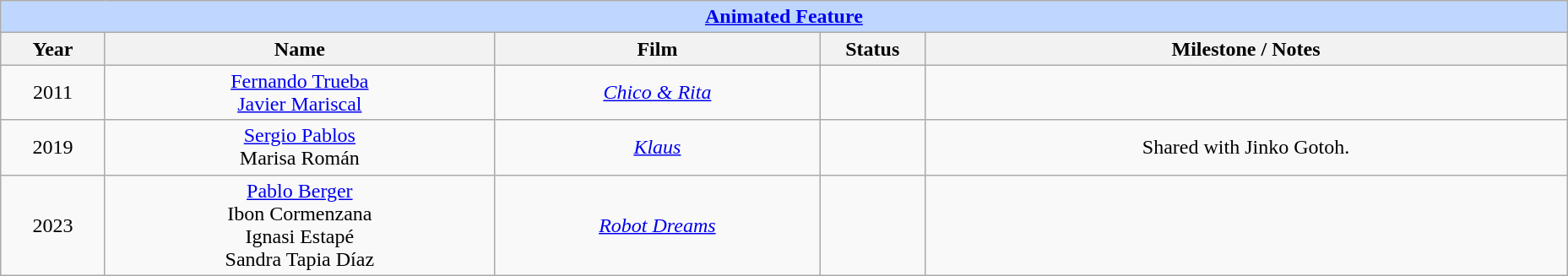<table class="wikitable" style="text-align: center">
<tr ---- bgcolor="#bfd7ff">
<td colspan=5 align=center><strong><a href='#'>Animated Feature</a></strong></td>
</tr>
<tr ---- bgcolor="#ebf5ff">
<th width="75">Year</th>
<th width="300">Name</th>
<th width="250">Film</th>
<th width="75">Status</th>
<th width="500">Milestone / Notes</th>
</tr>
<tr>
<td style="text-align: center">2011</td>
<td><a href='#'>Fernando Trueba</a><br><a href='#'>Javier Mariscal</a></td>
<td><em><a href='#'>Chico & Rita</a></em></td>
<td></td>
<td></td>
</tr>
<tr>
<td style="text-align: center">2019</td>
<td><a href='#'>Sergio Pablos</a><br>Marisa Román</td>
<td><em><a href='#'>Klaus</a></em></td>
<td></td>
<td>Shared with Jinko Gotoh.</td>
</tr>
<tr>
<td style="text-align: center">2023</td>
<td><a href='#'>Pablo Berger</a><br>Ibon Cormenzana<br>Ignasi Estapé<br>Sandra Tapia Díaz</td>
<td><em><a href='#'>Robot Dreams</a></em></td>
<td></td>
<td></td>
</tr>
</table>
